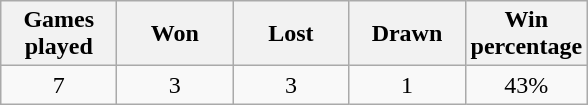<table class="wikitable" style="text-align:center">
<tr>
<th width="70">Games played</th>
<th width="70">Won</th>
<th width="70">Lost</th>
<th width="70">Drawn</th>
<th width="70">Win percentage</th>
</tr>
<tr>
<td>7</td>
<td>3</td>
<td>3</td>
<td>1</td>
<td>43%</td>
</tr>
</table>
